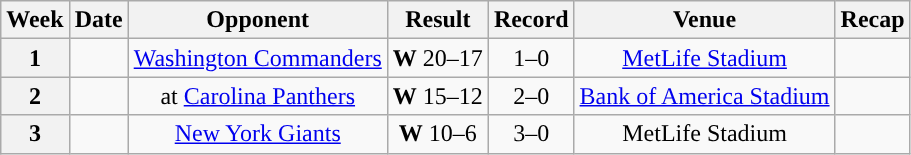<table class="wikitable" style="text-align:center">
<tr>
<th>Week</th>
<th>Date</th>
<th>Opponent</th>
<th>Result</th>
<th>Record</th>
<th>Venue</th>
<th>Recap</th>
</tr>
<tr>
<th>1</th>
<td></td>
<td><a href='#'>Washington Commanders</a></td>
<td><strong>W</strong> 20–17</td>
<td>1–0</td>
<td><a href='#'>MetLife Stadium</a></td>
<td></td>
</tr>
<tr>
<th>2</th>
<td></td>
<td>at <a href='#'>Carolina Panthers</a></td>
<td><strong>W</strong> 15–12</td>
<td>2–0</td>
<td><a href='#'>Bank of America Stadium</a></td>
<td></td>
</tr>
<tr>
<th>3</th>
<td></td>
<td><a href='#'>New York Giants</a></td>
<td><strong>W</strong> 10–6</td>
<td>3–0</td>
<td>MetLife Stadium</td>
<td></td>
</tr>
</table>
